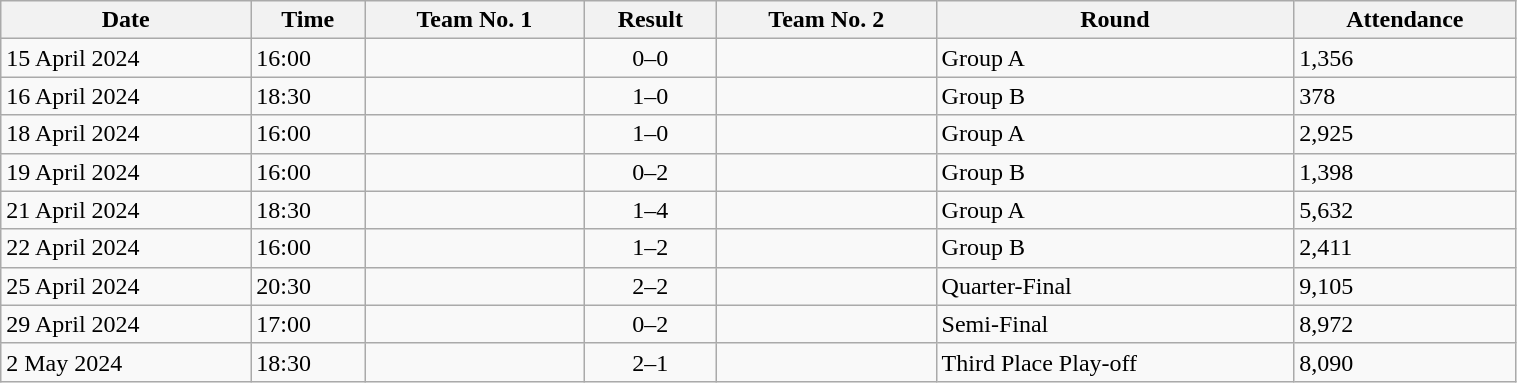<table class="wikitable" style="text-align:left; width:80%;">
<tr>
<th>Date</th>
<th>Time</th>
<th>Team No. 1</th>
<th>Result</th>
<th>Team No. 2</th>
<th>Round</th>
<th>Attendance</th>
</tr>
<tr>
<td>15 April 2024</td>
<td>16:00</td>
<td></td>
<td style="text-align:center;">0–0</td>
<td></td>
<td>Group A</td>
<td>1,356</td>
</tr>
<tr>
<td>16 April 2024</td>
<td>18:30</td>
<td></td>
<td style="text-align:center;">1–0</td>
<td></td>
<td>Group B</td>
<td>378</td>
</tr>
<tr>
<td>18 April 2024</td>
<td>16:00</td>
<td></td>
<td style="text-align:center;">1–0</td>
<td></td>
<td>Group A</td>
<td>2,925</td>
</tr>
<tr>
<td>19 April 2024</td>
<td>16:00</td>
<td></td>
<td style="text-align:center;">0–2</td>
<td></td>
<td>Group B</td>
<td>1,398</td>
</tr>
<tr>
<td>21 April 2024</td>
<td>18:30</td>
<td></td>
<td style="text-align:center;">1–4</td>
<td></td>
<td>Group A</td>
<td>5,632</td>
</tr>
<tr>
<td>22 April 2024</td>
<td>16:00</td>
<td></td>
<td style="text-align:center;">1–2</td>
<td></td>
<td>Group B</td>
<td>2,411</td>
</tr>
<tr>
<td>25 April 2024</td>
<td>20:30</td>
<td></td>
<td style="text-align:center;">2–2  </td>
<td></td>
<td>Quarter-Final</td>
<td>9,105</td>
</tr>
<tr>
<td>29 April 2024</td>
<td>17:00</td>
<td></td>
<td style="text-align:center;">0–2</td>
<td></td>
<td>Semi-Final</td>
<td>8,972</td>
</tr>
<tr>
<td>2 May 2024</td>
<td>18:30</td>
<td></td>
<td style="text-align:center;">2–1 </td>
<td></td>
<td>Third Place Play-off</td>
<td>8,090</td>
</tr>
</table>
